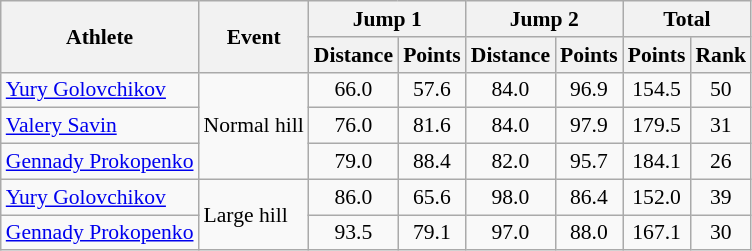<table class="wikitable" style="font-size:90%">
<tr>
<th rowspan="2">Athlete</th>
<th rowspan="2">Event</th>
<th colspan="2">Jump 1</th>
<th colspan="2">Jump 2</th>
<th colspan="2">Total</th>
</tr>
<tr>
<th>Distance</th>
<th>Points</th>
<th>Distance</th>
<th>Points</th>
<th>Points</th>
<th>Rank</th>
</tr>
<tr>
<td><a href='#'>Yury Golovchikov</a></td>
<td rowspan="3">Normal hill</td>
<td align="center">66.0</td>
<td align="center">57.6</td>
<td align="center">84.0</td>
<td align="center">96.9</td>
<td align="center">154.5</td>
<td align="center">50</td>
</tr>
<tr>
<td><a href='#'>Valery Savin</a></td>
<td align="center">76.0</td>
<td align="center">81.6</td>
<td align="center">84.0</td>
<td align="center">97.9</td>
<td align="center">179.5</td>
<td align="center">31</td>
</tr>
<tr>
<td><a href='#'>Gennady Prokopenko</a></td>
<td align="center">79.0</td>
<td align="center">88.4</td>
<td align="center">82.0</td>
<td align="center">95.7</td>
<td align="center">184.1</td>
<td align="center">26</td>
</tr>
<tr>
<td><a href='#'>Yury Golovchikov</a></td>
<td rowspan="2">Large hill</td>
<td align="center">86.0</td>
<td align="center">65.6</td>
<td align="center">98.0</td>
<td align="center">86.4</td>
<td align="center">152.0</td>
<td align="center">39</td>
</tr>
<tr>
<td><a href='#'>Gennady Prokopenko</a></td>
<td align="center">93.5</td>
<td align="center">79.1</td>
<td align="center">97.0</td>
<td align="center">88.0</td>
<td align="center">167.1</td>
<td align="center">30</td>
</tr>
</table>
